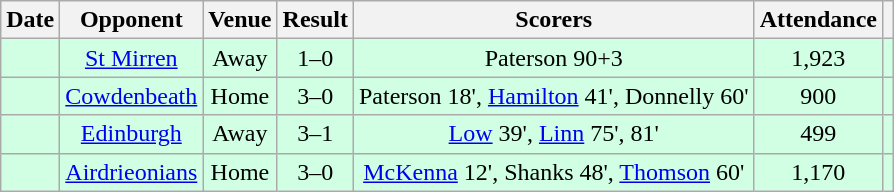<table class="wikitable sortable" style="text-align:center;">
<tr>
<th>Date</th>
<th>Opponent</th>
<th>Venue</th>
<th>Result</th>
<th class=unsortable>Scorers</th>
<th>Attendance</th>
<th></th>
</tr>
<tr style="background-color: #d0ffe3;">
<td></td>
<td><a href='#'>St Mirren</a></td>
<td>Away</td>
<td>1–0</td>
<td>Paterson 90+3</td>
<td>1,923</td>
<td></td>
</tr>
<tr style="background-color: #d0ffe3;">
<td></td>
<td><a href='#'>Cowdenbeath</a></td>
<td>Home</td>
<td>3–0</td>
<td>Paterson 18', <a href='#'>Hamilton</a> 41', Donnelly 60'</td>
<td>900</td>
<td></td>
</tr>
<tr style="background-color: #d0ffe3;">
<td></td>
<td><a href='#'>Edinburgh</a></td>
<td>Away</td>
<td>3–1</td>
<td><a href='#'>Low</a> 39', <a href='#'>Linn</a> 75', 81'</td>
<td>499</td>
<td></td>
</tr>
<tr style="background-color: #d0ffe3;">
<td></td>
<td><a href='#'>Airdrieonians</a></td>
<td>Home</td>
<td>3–0</td>
<td><a href='#'>McKenna</a> 12', Shanks 48', <a href='#'>Thomson</a> 60'</td>
<td>1,170</td>
<td></td>
</tr>
</table>
